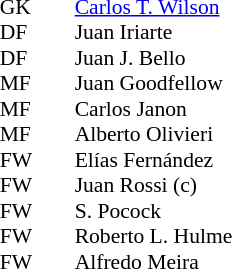<table cellspacing="0" cellpadding="0" style="font-size:90%; margin:0.2em auto;">
<tr>
<th width="25"></th>
<th width="25"></th>
</tr>
<tr>
<td>GK</td>
<td></td>
<td><a href='#'>Carlos T. Wilson</a></td>
</tr>
<tr>
<td>DF</td>
<td></td>
<td>Juan Iriarte</td>
</tr>
<tr>
<td>DF</td>
<td></td>
<td>Juan J. Bello</td>
</tr>
<tr>
<td>MF</td>
<td></td>
<td>Juan Goodfellow</td>
</tr>
<tr>
<td>MF</td>
<td></td>
<td>Carlos Janon</td>
</tr>
<tr>
<td>MF</td>
<td></td>
<td>Alberto Olivieri</td>
</tr>
<tr>
<td>FW</td>
<td></td>
<td>Elías Fernández</td>
</tr>
<tr>
<td>FW</td>
<td></td>
<td>Juan Rossi (c)</td>
</tr>
<tr>
<td>FW</td>
<td></td>
<td>S. Pocock</td>
</tr>
<tr>
<td>FW</td>
<td></td>
<td>Roberto L. Hulme</td>
</tr>
<tr>
<td>FW</td>
<td></td>
<td>Alfredo Meira</td>
</tr>
</table>
